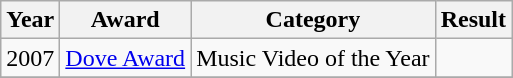<table class="wikitable">
<tr>
<th scope="col">Year</th>
<th scope="col">Award</th>
<th scope="col">Category</th>
<th scope="col">Result</th>
</tr>
<tr>
<td>2007</td>
<td><a href='#'>Dove Award</a></td>
<td>Music Video of the Year</td>
<td></td>
</tr>
<tr>
</tr>
</table>
